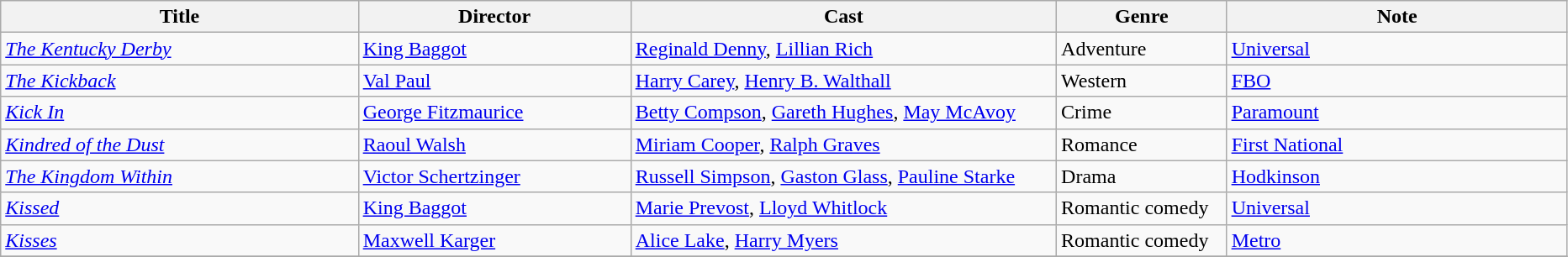<table class="wikitable">
<tr>
<th style="width:21%;">Title</th>
<th style="width:16%;">Director</th>
<th style="width:25%;">Cast</th>
<th style="width:10%;">Genre</th>
<th style="width:20%;">Note</th>
</tr>
<tr>
<td><em><a href='#'>The Kentucky Derby</a></em></td>
<td><a href='#'>King Baggot</a></td>
<td><a href='#'>Reginald Denny</a>, <a href='#'>Lillian Rich</a></td>
<td>Adventure</td>
<td><a href='#'>Universal</a></td>
</tr>
<tr>
<td><em><a href='#'>The Kickback</a></em></td>
<td><a href='#'>Val Paul</a></td>
<td><a href='#'>Harry Carey</a>, <a href='#'>Henry B. Walthall</a></td>
<td>Western</td>
<td><a href='#'>FBO</a></td>
</tr>
<tr>
<td><em><a href='#'>Kick In</a></em></td>
<td><a href='#'>George Fitzmaurice</a></td>
<td><a href='#'>Betty Compson</a>, <a href='#'>Gareth Hughes</a>, <a href='#'>May McAvoy</a></td>
<td>Crime</td>
<td><a href='#'>Paramount</a></td>
</tr>
<tr>
<td><em><a href='#'>Kindred of the Dust</a></em></td>
<td><a href='#'>Raoul Walsh</a></td>
<td><a href='#'>Miriam Cooper</a>, <a href='#'>Ralph Graves</a></td>
<td>Romance</td>
<td><a href='#'>First National</a></td>
</tr>
<tr>
<td><em><a href='#'>The Kingdom Within</a></em></td>
<td><a href='#'>Victor Schertzinger</a></td>
<td><a href='#'>Russell Simpson</a>, <a href='#'>Gaston Glass</a>, <a href='#'>Pauline Starke</a></td>
<td>Drama</td>
<td><a href='#'>Hodkinson</a></td>
</tr>
<tr>
<td><em><a href='#'>Kissed</a></em></td>
<td><a href='#'>King Baggot</a></td>
<td><a href='#'>Marie Prevost</a>, <a href='#'>Lloyd Whitlock</a></td>
<td>Romantic comedy</td>
<td><a href='#'>Universal</a></td>
</tr>
<tr>
<td><em><a href='#'>Kisses</a></em></td>
<td><a href='#'>Maxwell Karger</a></td>
<td><a href='#'>Alice Lake</a>, <a href='#'>Harry Myers</a></td>
<td>Romantic comedy</td>
<td><a href='#'>Metro</a></td>
</tr>
<tr>
</tr>
</table>
